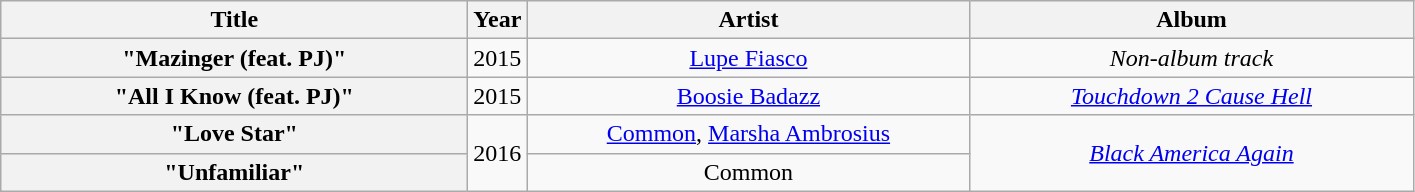<table class="wikitable plainrowheaders" style="text-align:center;">
<tr>
<th scope="col" style="width:19em;">Title</th>
<th scope="col">Year</th>
<th scope="col" style="width:18em;">Artist</th>
<th scope="col" style="width:18em;">Album</th>
</tr>
<tr>
<th scope="row">"Mazinger (feat. PJ)"</th>
<td>2015</td>
<td><a href='#'>Lupe Fiasco</a></td>
<td><em>Non-album track</em></td>
</tr>
<tr>
<th scope="row">"All I Know (feat. PJ)"</th>
<td>2015</td>
<td><a href='#'>Boosie Badazz</a></td>
<td><em><a href='#'>Touchdown 2 Cause Hell</a></em></td>
</tr>
<tr>
<th scope= "row">"Love Star"</th>
<td rowspan= "2">2016</td>
<td><a href='#'>Common</a>, <a href='#'>Marsha Ambrosius</a></td>
<td rowspan= "2"><em><a href='#'>Black America Again</a></em></td>
</tr>
<tr>
<th scope= "row">"Unfamiliar"</th>
<td>Common</td>
</tr>
</table>
